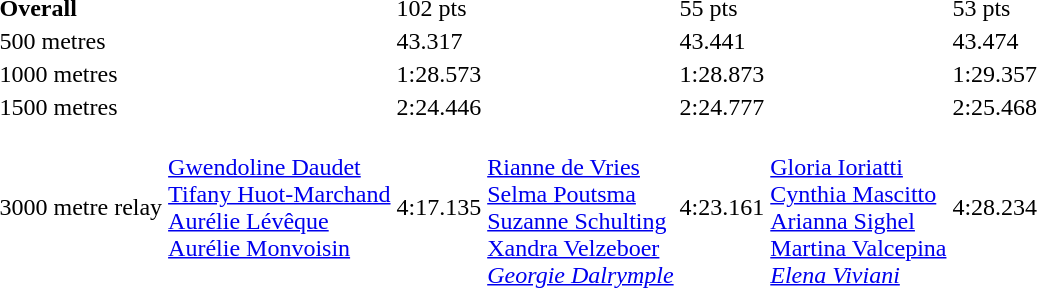<table>
<tr>
<td><strong>Overall</strong></td>
<td></td>
<td>102 pts</td>
<td></td>
<td>55 pts</td>
<td></td>
<td>53 pts</td>
</tr>
<tr>
<td>500 metres</td>
<td></td>
<td>43.317</td>
<td></td>
<td>43.441</td>
<td></td>
<td>43.474</td>
</tr>
<tr>
<td>1000 metres</td>
<td></td>
<td>1:28.573</td>
<td></td>
<td>1:28.873</td>
<td></td>
<td>1:29.357</td>
</tr>
<tr>
<td>1500 metres</td>
<td></td>
<td>2:24.446</td>
<td></td>
<td>2:24.777</td>
<td></td>
<td>2:25.468</td>
</tr>
<tr>
<td>3000 metre relay</td>
<td valign=top><br><a href='#'>Gwendoline Daudet</a><br><a href='#'>Tifany Huot-Marchand</a><br><a href='#'>Aurélie Lévêque</a><br><a href='#'>Aurélie Monvoisin</a></td>
<td>4:17.135</td>
<td><br><a href='#'>Rianne de Vries</a><br><a href='#'>Selma Poutsma</a><br><a href='#'>Suzanne Schulting</a><br><a href='#'>Xandra Velzeboer</a><br><em><a href='#'>Georgie Dalrymple</a></em></td>
<td>4:23.161</td>
<td><br><a href='#'>Gloria Ioriatti</a><br><a href='#'>Cynthia Mascitto</a><br><a href='#'>Arianna Sighel</a><br><a href='#'>Martina Valcepina</a><br><em><a href='#'>Elena Viviani</a></em></td>
<td>4:28.234</td>
</tr>
</table>
